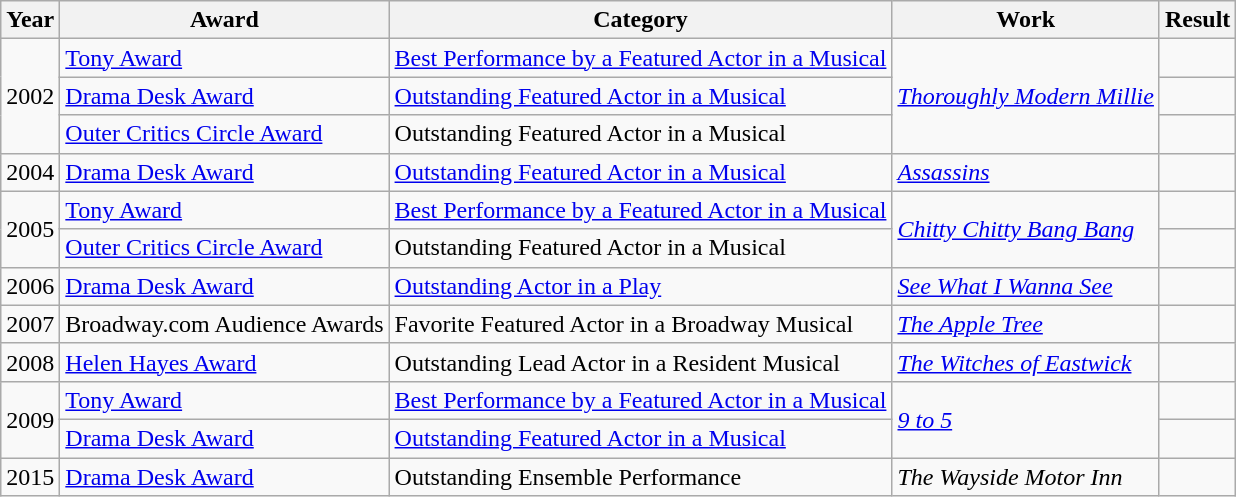<table class="wikitable">
<tr>
<th>Year</th>
<th>Award</th>
<th>Category</th>
<th>Work</th>
<th>Result</th>
</tr>
<tr>
<td rowspan=3>2002</td>
<td><a href='#'>Tony Award</a></td>
<td><a href='#'>Best Performance by a Featured Actor in a Musical</a></td>
<td rowspan=3><em><a href='#'>Thoroughly Modern Millie</a></em></td>
<td></td>
</tr>
<tr>
<td><a href='#'>Drama Desk Award</a></td>
<td><a href='#'>Outstanding Featured Actor in a Musical</a></td>
<td></td>
</tr>
<tr>
<td><a href='#'>Outer Critics Circle Award</a></td>
<td>Outstanding Featured Actor in a Musical</td>
<td></td>
</tr>
<tr>
<td>2004</td>
<td><a href='#'>Drama Desk Award</a></td>
<td><a href='#'>Outstanding Featured Actor in a Musical</a></td>
<td><em><a href='#'>Assassins</a></em></td>
<td></td>
</tr>
<tr>
<td rowspan=2>2005</td>
<td><a href='#'>Tony Award</a></td>
<td><a href='#'>Best Performance by a Featured Actor in a Musical</a></td>
<td rowspan=2><em><a href='#'>Chitty Chitty Bang Bang</a></em></td>
<td></td>
</tr>
<tr>
<td><a href='#'>Outer Critics Circle Award</a></td>
<td>Outstanding Featured Actor in a Musical</td>
<td></td>
</tr>
<tr>
<td>2006</td>
<td><a href='#'>Drama Desk Award</a></td>
<td><a href='#'>Outstanding Actor in a Play</a></td>
<td><em><a href='#'>See What I Wanna See</a></em></td>
<td></td>
</tr>
<tr>
<td>2007</td>
<td>Broadway.com Audience Awards</td>
<td>Favorite Featured Actor in a Broadway Musical</td>
<td><em><a href='#'>The Apple Tree</a></em></td>
<td></td>
</tr>
<tr>
<td>2008</td>
<td><a href='#'>Helen Hayes Award</a></td>
<td>Outstanding Lead Actor in a Resident Musical</td>
<td><em><a href='#'>The Witches of Eastwick</a></em></td>
<td></td>
</tr>
<tr>
<td rowspan=2>2009</td>
<td><a href='#'>Tony Award</a></td>
<td><a href='#'>Best Performance by a Featured Actor in a Musical</a></td>
<td rowspan=2><em><a href='#'>9 to 5</a></em></td>
<td></td>
</tr>
<tr>
<td><a href='#'>Drama Desk Award</a></td>
<td><a href='#'>Outstanding Featured Actor in a Musical</a></td>
<td></td>
</tr>
<tr>
<td>2015</td>
<td><a href='#'>Drama Desk Award</a></td>
<td>Outstanding Ensemble Performance</td>
<td><em>The Wayside Motor Inn</em></td>
<td></td>
</tr>
</table>
